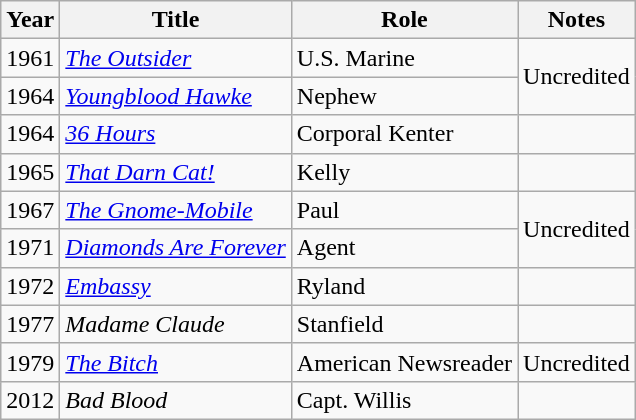<table class="wikitable sortable">
<tr>
<th>Year</th>
<th>Title</th>
<th>Role</th>
<th>Notes</th>
</tr>
<tr>
<td>1961</td>
<td><a href='#'><em>The Outsider</em></a></td>
<td>U.S. Marine</td>
<td rowspan="2">Uncredited</td>
</tr>
<tr>
<td>1964</td>
<td><a href='#'><em>Youngblood Hawke</em></a></td>
<td>Nephew</td>
</tr>
<tr>
<td>1964</td>
<td><a href='#'><em>36 Hours</em></a></td>
<td>Corporal Kenter</td>
<td></td>
</tr>
<tr>
<td>1965</td>
<td><em><a href='#'>That Darn Cat!</a></em></td>
<td>Kelly</td>
<td></td>
</tr>
<tr>
<td>1967</td>
<td><em><a href='#'>The Gnome-Mobile</a></em></td>
<td>Paul</td>
<td rowspan="2">Uncredited</td>
</tr>
<tr>
<td>1971</td>
<td><a href='#'><em>Diamonds Are Forever</em></a></td>
<td>Agent</td>
</tr>
<tr>
<td>1972</td>
<td><a href='#'><em>Embassy</em></a></td>
<td>Ryland</td>
<td></td>
</tr>
<tr>
<td>1977</td>
<td><em>Madame Claude</em></td>
<td>Stanfield</td>
<td></td>
</tr>
<tr>
<td>1979</td>
<td><a href='#'><em>The Bitch</em></a></td>
<td>American Newsreader</td>
<td>Uncredited</td>
</tr>
<tr>
<td>2012</td>
<td><em>Bad Blood</em></td>
<td>Capt. Willis</td>
<td></td>
</tr>
</table>
